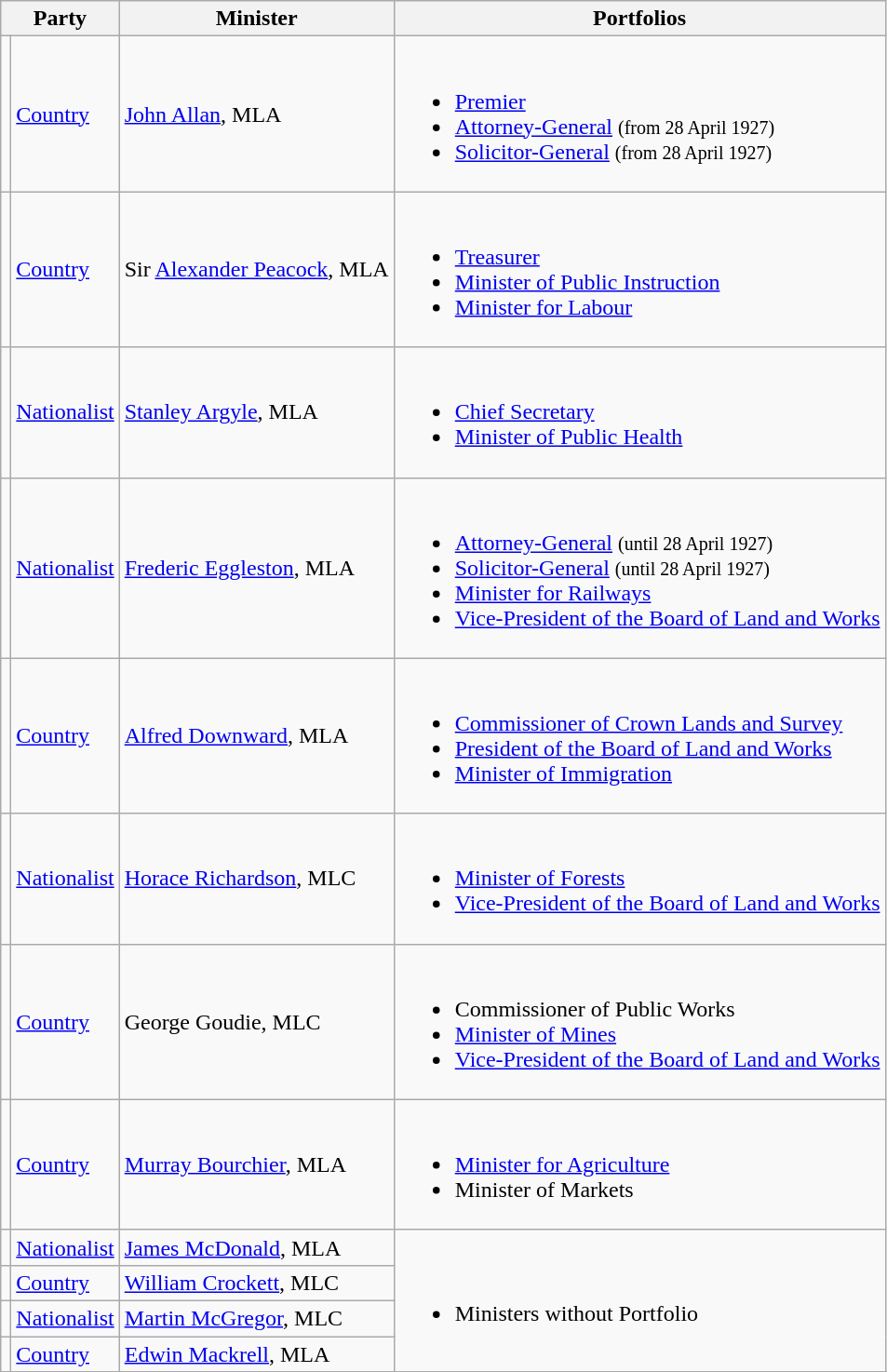<table class="wikitable">
<tr>
<th colspan=2>Party</th>
<th>Minister</th>
<th>Portfolios</th>
</tr>
<tr>
<td></td>
<td><a href='#'>Country</a></td>
<td><a href='#'>John Allan</a>, MLA</td>
<td><br><ul><li><a href='#'>Premier</a></li><li><a href='#'>Attorney-General</a> <small>(from 28 April 1927)</small></li><li><a href='#'>Solicitor-General</a> <small>(from 28 April 1927)</small></li></ul></td>
</tr>
<tr>
<td></td>
<td><a href='#'>Country</a></td>
<td>Sir <a href='#'>Alexander Peacock</a>, MLA</td>
<td><br><ul><li><a href='#'>Treasurer</a></li><li><a href='#'>Minister of Public Instruction</a></li><li><a href='#'>Minister for Labour</a></li></ul></td>
</tr>
<tr>
<td></td>
<td><a href='#'>Nationalist</a></td>
<td><a href='#'>Stanley Argyle</a>, MLA</td>
<td><br><ul><li><a href='#'>Chief Secretary</a></li><li><a href='#'>Minister of Public Health</a></li></ul></td>
</tr>
<tr>
<td></td>
<td><a href='#'>Nationalist</a></td>
<td><a href='#'>Frederic Eggleston</a>, MLA</td>
<td><br><ul><li><a href='#'>Attorney-General</a> <small>(until 28 April 1927)</small></li><li><a href='#'>Solicitor-General</a> <small>(until 28 April 1927)</small></li><li><a href='#'>Minister for Railways</a></li><li><a href='#'>Vice-President of the Board of Land and Works</a></li></ul></td>
</tr>
<tr>
<td></td>
<td><a href='#'>Country</a></td>
<td><a href='#'>Alfred Downward</a>, MLA</td>
<td><br><ul><li><a href='#'>Commissioner of Crown Lands and Survey</a></li><li><a href='#'>President of the Board of Land and Works</a></li><li><a href='#'>Minister of Immigration</a></li></ul></td>
</tr>
<tr>
<td></td>
<td><a href='#'>Nationalist</a></td>
<td><a href='#'>Horace Richardson</a>, MLC</td>
<td><br><ul><li><a href='#'>Minister of Forests</a></li><li><a href='#'>Vice-President of the Board of Land and Works</a></li></ul></td>
</tr>
<tr>
<td></td>
<td><a href='#'>Country</a></td>
<td>George Goudie, MLC</td>
<td><br><ul><li>Commissioner of Public Works</li><li><a href='#'>Minister of Mines</a></li><li><a href='#'>Vice-President of the Board of Land and Works</a></li></ul></td>
</tr>
<tr>
<td></td>
<td><a href='#'>Country</a></td>
<td><a href='#'>Murray Bourchier</a>, MLA</td>
<td><br><ul><li><a href='#'>Minister for Agriculture</a></li><li>Minister of Markets</li></ul></td>
</tr>
<tr>
<td></td>
<td><a href='#'>Nationalist</a></td>
<td><a href='#'>James McDonald</a>, MLA</td>
<td rowspan=4><br><ul><li>Ministers without Portfolio</li></ul></td>
</tr>
<tr>
<td></td>
<td><a href='#'>Country</a></td>
<td><a href='#'>William Crockett</a>, MLC</td>
</tr>
<tr>
<td></td>
<td><a href='#'>Nationalist</a></td>
<td><a href='#'>Martin McGregor</a>, MLC</td>
</tr>
<tr>
<td></td>
<td><a href='#'>Country</a></td>
<td><a href='#'>Edwin Mackrell</a>, MLA</td>
</tr>
<tr>
</tr>
</table>
